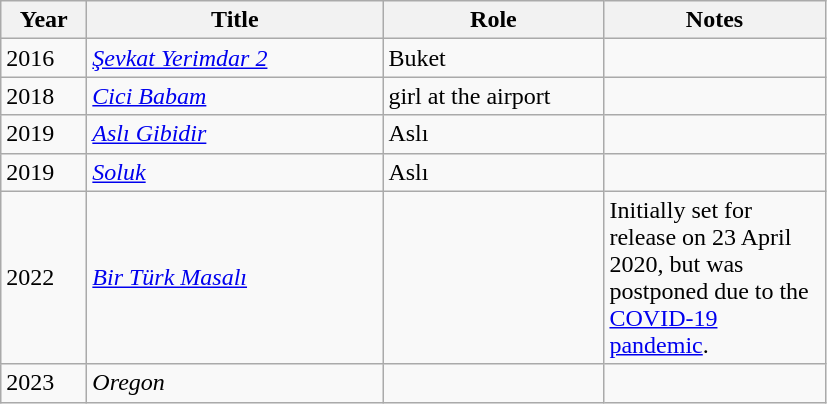<table class="wikitable">
<tr>
<th width="50">Year</th>
<th width="190">Title</th>
<th width="140">Role</th>
<th width="140">Notes</th>
</tr>
<tr>
<td>2016</td>
<td><em><a href='#'>Şevkat Yerimdar 2</a></em></td>
<td>Buket</td>
<td></td>
</tr>
<tr>
<td>2018</td>
<td><em><a href='#'>Cici Babam</a></em></td>
<td>girl at the airport</td>
<td></td>
</tr>
<tr>
<td>2019</td>
<td><em><a href='#'>Aslı Gibidir</a></em></td>
<td>Aslı</td>
<td></td>
</tr>
<tr>
<td>2019</td>
<td><em><a href='#'>Soluk</a></em></td>
<td>Aslı</td>
<td></td>
</tr>
<tr>
<td>2022</td>
<td><em><a href='#'>Bir Türk Masalı</a></em></td>
<td></td>
<td>Initially set for release on 23 April 2020, but was postponed due to the <a href='#'>COVID-19 pandemic</a>.</td>
</tr>
<tr>
<td>2023</td>
<td><em>Oregon</em></td>
<td></td>
<td></td>
</tr>
</table>
